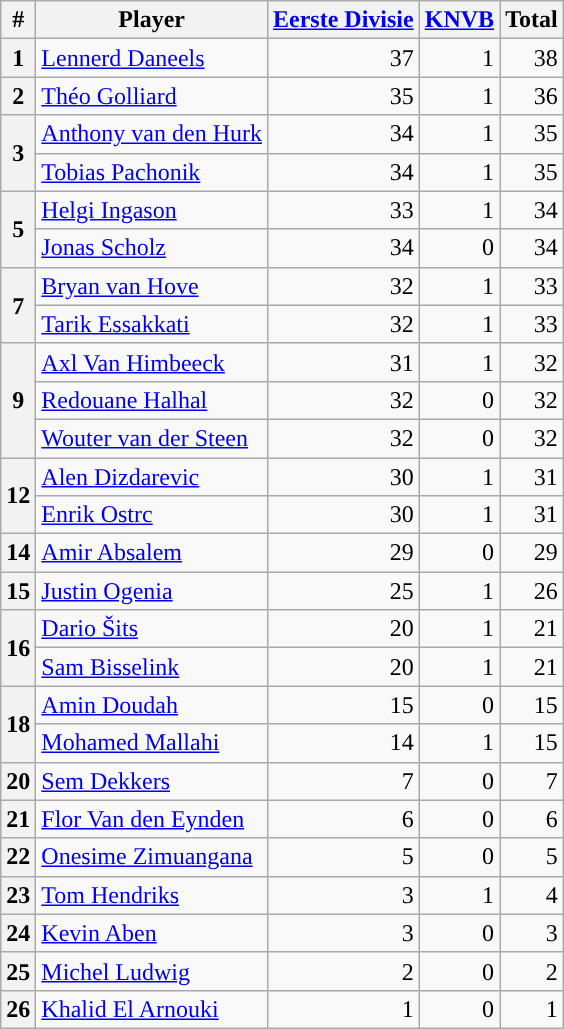<table class="wikitable" style="text-align:right;">
<tr>
<th>#</th>
<th>Player</th>
<th><a href='#'>Eerste Divisie</a></th>
<th><a href='#'>KNVB</a></th>
<th>Total</th>
</tr>
<tr>
<th align=center>1</th>
<td align=left> <a href='#'>Lennerd Daneels</a></td>
<td>37</td>
<td>1</td>
<td>38</td>
</tr>
<tr>
<th align=center>2</th>
<td align=left> <a href='#'>Théo Golliard</a></td>
<td>35</td>
<td>1</td>
<td>36</td>
</tr>
<tr>
<th rowspan=2 align=center>3</th>
<td align=left> <a href='#'>Anthony van den Hurk</a></td>
<td>34</td>
<td>1</td>
<td>35</td>
</tr>
<tr>
<td align=left> <a href='#'>Tobias Pachonik</a></td>
<td>34</td>
<td>1</td>
<td>35</td>
</tr>
<tr>
<th rowspan=2 align=center>5</th>
<td align=left> <a href='#'>Helgi Ingason</a></td>
<td>33</td>
<td>1</td>
<td>34</td>
</tr>
<tr>
<td align=left> <a href='#'>Jonas Scholz</a></td>
<td>34</td>
<td>0</td>
<td>34</td>
</tr>
<tr>
<th rowspan=2 align=center>7</th>
<td align=left> <a href='#'>Bryan van Hove</a></td>
<td>32</td>
<td>1</td>
<td>33</td>
</tr>
<tr>
<td align=left> <a href='#'>Tarik Essakkati</a></td>
<td>32</td>
<td>1</td>
<td>33</td>
</tr>
<tr>
<th rowspan=3 align=center>9</th>
<td align=left> <a href='#'>Axl Van Himbeeck</a></td>
<td>31</td>
<td>1</td>
<td>32</td>
</tr>
<tr>
<td align=left> <a href='#'>Redouane Halhal</a></td>
<td>32</td>
<td>0</td>
<td>32</td>
</tr>
<tr>
<td align=left> <a href='#'>Wouter van der Steen</a></td>
<td>32</td>
<td>0</td>
<td>32</td>
</tr>
<tr>
<th rowspan=2 align=center>12</th>
<td align=left> <a href='#'>Alen Dizdarevic</a></td>
<td>30</td>
<td>1</td>
<td>31</td>
</tr>
<tr>
<td align=left> <a href='#'>Enrik Ostrc</a></td>
<td>30</td>
<td>1</td>
<td>31</td>
</tr>
<tr>
<th align=center>14</th>
<td align=left> <a href='#'>Amir Absalem</a></td>
<td>29</td>
<td>0</td>
<td>29</td>
</tr>
<tr>
<th align=center>15</th>
<td align=left> <a href='#'>Justin Ogenia</a></td>
<td>25</td>
<td>1</td>
<td>26</td>
</tr>
<tr>
<th rowspan=2 align=center>16</th>
<td align=left> <a href='#'>Dario Šits</a></td>
<td>20</td>
<td>1</td>
<td>21</td>
</tr>
<tr>
<td align=left> <a href='#'>Sam Bisselink</a></td>
<td>20</td>
<td>1</td>
<td>21</td>
</tr>
<tr>
<th rowspan=2 align=center>18</th>
<td align=left> <a href='#'>Amin Doudah</a></td>
<td>15</td>
<td>0</td>
<td>15</td>
</tr>
<tr>
<td align=left> <a href='#'>Mohamed Mallahi</a></td>
<td>14</td>
<td>1</td>
<td>15</td>
</tr>
<tr>
<th align=center>20</th>
<td align=left> <a href='#'>Sem Dekkers</a></td>
<td>7</td>
<td>0</td>
<td>7</td>
</tr>
<tr>
<th align=center>21</th>
<td align=left> <a href='#'>Flor Van den Eynden</a></td>
<td>6</td>
<td>0</td>
<td>6</td>
</tr>
<tr>
<th align=center>22</th>
<td align=left> <a href='#'>Onesime Zimuangana</a></td>
<td>5</td>
<td>0</td>
<td>5</td>
</tr>
<tr>
<th align=center>23</th>
<td align=left> <a href='#'>Tom Hendriks</a></td>
<td>3</td>
<td>1</td>
<td>4</td>
</tr>
<tr>
<th align=center>24</th>
<td align=left> <a href='#'>Kevin Aben</a></td>
<td>3</td>
<td>0</td>
<td>3</td>
</tr>
<tr>
<th align=center>25</th>
<td align=left> <a href='#'>Michel Ludwig</a></td>
<td>2</td>
<td>0</td>
<td>2</td>
</tr>
<tr>
<th align=center>26</th>
<td align=left> <a href='#'>Khalid El Arnouki</a></td>
<td>1</td>
<td>0</td>
<td>1</td>
</tr>
</table>
